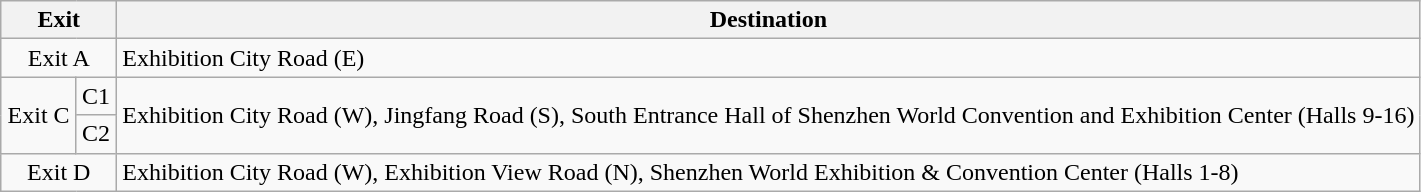<table class="wikitable">
<tr>
<th style="width:70px" colspan=2>Exit</th>
<th>Destination</th>
</tr>
<tr>
<td align=center colspan=2>Exit A</td>
<td>Exhibition City Road (E)</td>
</tr>
<tr>
<td align=center rowspan=2>Exit C</td>
<td>C1</td>
<td rowspan=2>Exhibition City Road (W), Jingfang Road (S), South Entrance Hall of Shenzhen World Convention and Exhibition Center (Halls 9-16)</td>
</tr>
<tr>
<td>C2</td>
</tr>
<tr>
<td align=center colspan=2>Exit D</td>
<td>Exhibition City Road (W), Exhibition View Road (N), Shenzhen World Exhibition & Convention Center (Halls 1-8)</td>
</tr>
</table>
